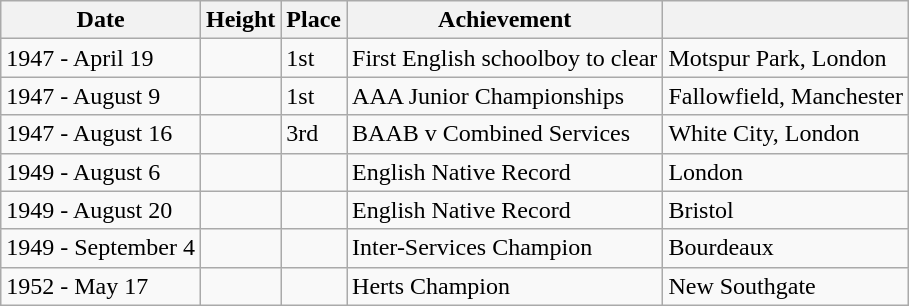<table class="wikitable">
<tr>
<th>Date</th>
<th>Height</th>
<th>Place</th>
<th>Achievement</th>
<th></th>
</tr>
<tr>
<td>1947 - April 19</td>
<td></td>
<td>1st</td>
<td>First English schoolboy to clear </td>
<td>Motspur Park, London</td>
</tr>
<tr>
<td>1947 - August 9</td>
<td></td>
<td>1st</td>
<td>AAA Junior Championships</td>
<td>Fallowfield, Manchester</td>
</tr>
<tr>
<td>1947 - August 16</td>
<td></td>
<td>3rd</td>
<td>BAAB v Combined Services</td>
<td>White City, London</td>
</tr>
<tr>
<td>1949 - August 6</td>
<td></td>
<td></td>
<td>English Native Record</td>
<td>London</td>
</tr>
<tr>
<td>1949 - August 20</td>
<td></td>
<td></td>
<td>English Native Record</td>
<td>Bristol</td>
</tr>
<tr>
<td>1949 - September 4</td>
<td></td>
<td></td>
<td>Inter-Services Champion</td>
<td>Bourdeaux</td>
</tr>
<tr>
<td>1952 - May 17</td>
<td></td>
<td></td>
<td>Herts Champion</td>
<td>New Southgate</td>
</tr>
</table>
